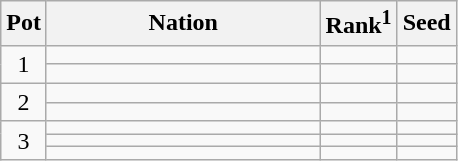<table class="wikitable">
<tr>
<th>Pot</th>
<th width="175">Nation</th>
<th>Rank<sup>1</sup></th>
<th>Seed</th>
</tr>
<tr>
<td rowspan=2 style="text-align:center;">1</td>
<td></td>
<td></td>
<td></td>
</tr>
<tr>
<td></td>
<td></td>
<td></td>
</tr>
<tr>
<td rowspan=2 style="text-align:center;">2</td>
<td></td>
<td></td>
<td></td>
</tr>
<tr>
<td></td>
<td></td>
<td></td>
</tr>
<tr>
<td rowspan=3 style="text-align:center;">3</td>
<td></td>
<td></td>
<td></td>
</tr>
<tr>
<td></td>
<td></td>
<td></td>
</tr>
<tr>
<td></td>
<td></td>
<td></td>
</tr>
</table>
